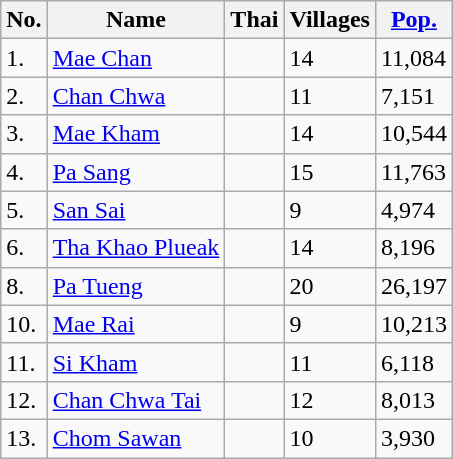<table class="wikitable sortable">
<tr>
<th>No.</th>
<th>Name</th>
<th>Thai</th>
<th>Villages</th>
<th><a href='#'>Pop.</a></th>
</tr>
<tr>
<td>1.</td>
<td><a href='#'>Mae Chan</a></td>
<td></td>
<td>14</td>
<td>11,084</td>
</tr>
<tr>
<td>2.</td>
<td><a href='#'>Chan Chwa</a></td>
<td></td>
<td>11</td>
<td>7,151</td>
</tr>
<tr>
<td>3.</td>
<td><a href='#'>Mae Kham</a></td>
<td></td>
<td>14</td>
<td>10,544</td>
</tr>
<tr>
<td>4.</td>
<td><a href='#'>Pa Sang</a></td>
<td></td>
<td>15</td>
<td>11,763</td>
</tr>
<tr>
<td>5.</td>
<td><a href='#'>San Sai</a></td>
<td></td>
<td>9</td>
<td>4,974</td>
</tr>
<tr>
<td>6.</td>
<td><a href='#'>Tha Khao Plueak</a></td>
<td></td>
<td>14</td>
<td>8,196</td>
</tr>
<tr>
<td>8.</td>
<td><a href='#'>Pa Tueng</a></td>
<td></td>
<td>20</td>
<td>26,197</td>
</tr>
<tr>
<td>10.</td>
<td><a href='#'>Mae Rai</a></td>
<td></td>
<td>9</td>
<td>10,213</td>
</tr>
<tr>
<td>11.</td>
<td><a href='#'>Si Kham</a></td>
<td></td>
<td>11</td>
<td>6,118</td>
</tr>
<tr>
<td>12.</td>
<td><a href='#'>Chan Chwa Tai</a></td>
<td></td>
<td>12</td>
<td>8,013</td>
</tr>
<tr>
<td>13.</td>
<td><a href='#'>Chom Sawan</a></td>
<td></td>
<td>10</td>
<td>3,930</td>
</tr>
</table>
